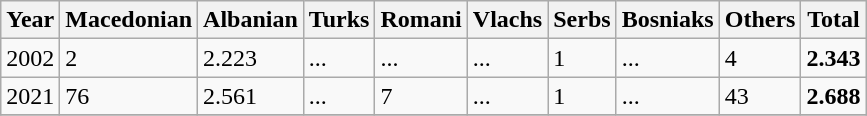<table class="wikitable">
<tr>
<th>Year</th>
<th>Macedonian</th>
<th>Albanian</th>
<th>Turks</th>
<th>Romani</th>
<th>Vlachs</th>
<th>Serbs</th>
<th>Bosniaks</th>
<th><abbr>Others</abbr></th>
<th>Total</th>
</tr>
<tr>
<td>2002</td>
<td>2</td>
<td>2.223</td>
<td>...</td>
<td>...</td>
<td>...</td>
<td>1</td>
<td>...</td>
<td>4</td>
<td><strong>2.343</strong></td>
</tr>
<tr>
<td>2021</td>
<td>76</td>
<td>2.561</td>
<td>...</td>
<td>7</td>
<td>...</td>
<td>1</td>
<td>...</td>
<td>43</td>
<td><strong>2.688</strong></td>
</tr>
<tr>
</tr>
</table>
